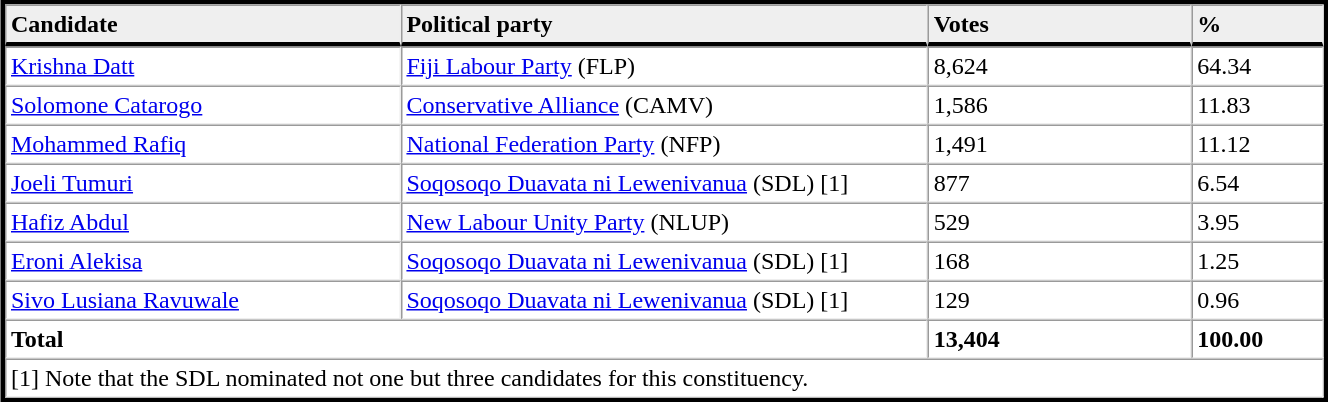<table table width="70%" border="1" align="center" cellpadding=3 cellspacing=0 style="margin:5px; border:3px solid;">
<tr>
<td td width="30%" style="border-bottom:3px solid; background:#efefef;"><strong>Candidate</strong></td>
<td td width="40%" style="border-bottom:3px solid; background:#efefef;"><strong>Political party</strong></td>
<td td width="20%" style="border-bottom:3px solid; background:#efefef;"><strong>Votes</strong></td>
<td td width="10%" style="border-bottom:3px solid; background:#efefef;"><strong>%</strong></td>
</tr>
<tr>
<td><a href='#'>Krishna Datt</a></td>
<td><a href='#'>Fiji Labour Party</a> (FLP)</td>
<td>8,624</td>
<td>64.34</td>
</tr>
<tr>
<td><a href='#'>Solomone Catarogo</a></td>
<td><a href='#'>Conservative Alliance</a> (CAMV)</td>
<td>1,586</td>
<td>11.83</td>
</tr>
<tr>
<td><a href='#'>Mohammed Rafiq</a></td>
<td><a href='#'>National Federation Party</a> (NFP)</td>
<td>1,491</td>
<td>11.12</td>
</tr>
<tr>
<td><a href='#'>Joeli Tumuri</a></td>
<td><a href='#'>Soqosoqo Duavata ni Lewenivanua</a> (SDL) [1]</td>
<td>877</td>
<td>6.54</td>
</tr>
<tr>
<td><a href='#'>Hafiz Abdul</a></td>
<td><a href='#'>New Labour Unity Party</a> (NLUP)</td>
<td>529</td>
<td>3.95</td>
</tr>
<tr>
<td><a href='#'>Eroni Alekisa</a></td>
<td><a href='#'>Soqosoqo Duavata ni Lewenivanua</a> (SDL) [1]</td>
<td>168</td>
<td>1.25</td>
</tr>
<tr>
<td><a href='#'>Sivo Lusiana Ravuwale</a></td>
<td><a href='#'>Soqosoqo Duavata ni Lewenivanua</a> (SDL) [1]</td>
<td>129</td>
<td>0.96</td>
</tr>
<tr>
<td colspan=2><strong>Total</strong></td>
<td><strong>13,404</strong></td>
<td><strong>100.00</strong></td>
</tr>
<tr>
<td colspan=4>[1] Note that the SDL nominated not one but three candidates for this constituency.</td>
</tr>
<tr>
</tr>
</table>
